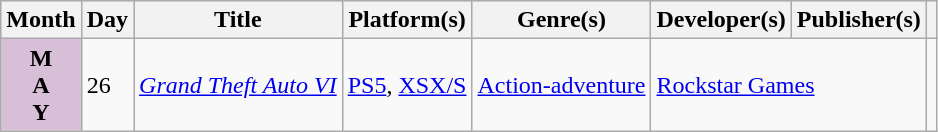<table class="wikitable">
<tr style="background:#dae3e7;">
<th>Month</th>
<th>Day</th>
<th>Title</th>
<th>Platform(s)</th>
<th>Genre(s)</th>
<th>Developer(s)</th>
<th>Publisher(s)</th>
<th></th>
</tr>
<tr>
<td style="text-align:center; background:thistle; textcolor:#000;"><strong>M<br>A<br>Y<br></strong></td>
<td>26</td>
<td><em><a href='#'>Grand Theft Auto VI</a></em></td>
<td><a href='#'>PS5</a>, <a href='#'>XSX/S</a></td>
<td><a href='#'>Action-adventure</a></td>
<td colspan="2"><a href='#'>Rockstar Games</a></td>
<td align="center"></td>
</tr>
</table>
